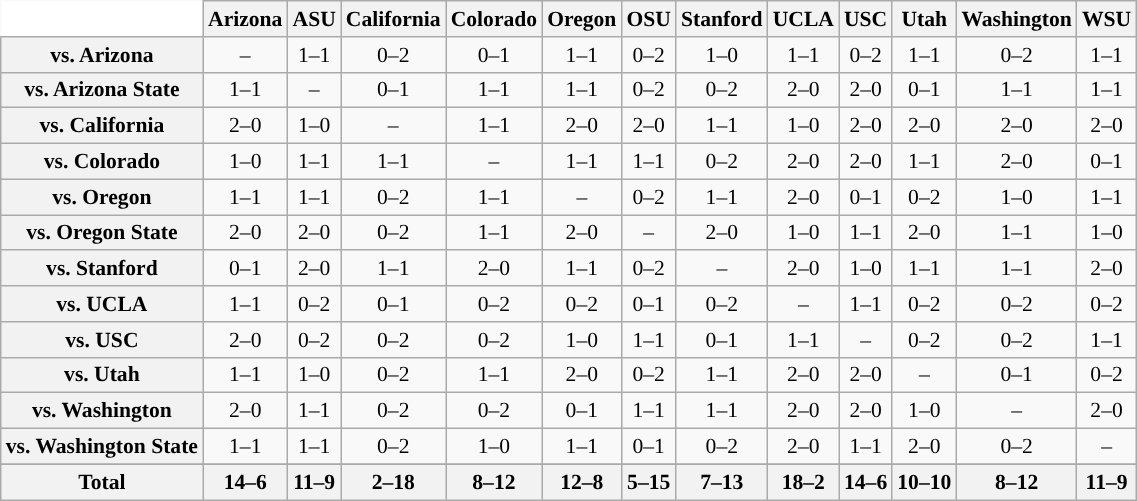<table class="wikitable" style="white-space:nowrap;font-size:90%;">
<tr>
<th colspan=1 style="background:white; border-top-style:hidden; border-left-style:hidden;"   width=110> </th>
<th>Arizona</th>
<th>ASU</th>
<th>California</th>
<th>Colorado</th>
<th>Oregon</th>
<th>OSU</th>
<th>Stanford</th>
<th>UCLA</th>
<th>USC</th>
<th>Utah</th>
<th>Washington</th>
<th>WSU</th>
</tr>
<tr style="text-align:center;">
<th>vs. Arizona</th>
<td>–</td>
<td>1–1</td>
<td>0–2</td>
<td>0–1</td>
<td>1–1</td>
<td>0–2</td>
<td>1–0</td>
<td>1–1</td>
<td>0–2</td>
<td>1–1</td>
<td>0–2</td>
<td>1–1</td>
</tr>
<tr style="text-align:center;">
<th>vs. Arizona State</th>
<td>1–1</td>
<td>–</td>
<td>0–1</td>
<td>1–1</td>
<td>1–1</td>
<td>0–2</td>
<td>0–2</td>
<td>2–0</td>
<td>2–0</td>
<td>0–1</td>
<td>1–1</td>
<td>1–1</td>
</tr>
<tr style="text-align:center;">
<th>vs. California</th>
<td>2–0</td>
<td>1–0</td>
<td>–</td>
<td>1–1</td>
<td>2–0</td>
<td>2–0</td>
<td>1–1</td>
<td>1–0</td>
<td>2–0</td>
<td>2–0</td>
<td>2–0</td>
<td>2–0</td>
</tr>
<tr style="text-align:center;">
<th>vs. Colorado</th>
<td>1–0</td>
<td>1–1</td>
<td>1–1</td>
<td>–</td>
<td>1–1</td>
<td>1–1</td>
<td>0–2</td>
<td>2–0</td>
<td>2–0</td>
<td>1–1</td>
<td>2–0</td>
<td>0–1</td>
</tr>
<tr style="text-align:center;">
<th>vs. Oregon</th>
<td>1–1</td>
<td>1–1</td>
<td>0–2</td>
<td>1–1</td>
<td>–</td>
<td>0–2</td>
<td>1–1</td>
<td>2–0</td>
<td>0–1</td>
<td>0–2</td>
<td>1–0</td>
<td>1–1</td>
</tr>
<tr style="text-align:center;">
<th>vs. Oregon State</th>
<td>2–0</td>
<td>2–0</td>
<td>0–2</td>
<td>1–1</td>
<td>2–0</td>
<td>–</td>
<td>2–0</td>
<td>1–0</td>
<td>1–1</td>
<td>2–0</td>
<td>1–1</td>
<td>1–0</td>
</tr>
<tr style="text-align:center;">
<th>vs. Stanford</th>
<td>0–1</td>
<td>2–0</td>
<td>1–1</td>
<td>2–0</td>
<td>1–1</td>
<td>0–2</td>
<td>–</td>
<td>2–0</td>
<td>1–0</td>
<td>1–1</td>
<td>1–1</td>
<td>2–0</td>
</tr>
<tr style="text-align:center;">
<th>vs. UCLA</th>
<td>1–1</td>
<td>0–2</td>
<td>0–1</td>
<td>0–2</td>
<td>0–2</td>
<td>0–1</td>
<td>0–2</td>
<td>–</td>
<td>1–1</td>
<td>0–2</td>
<td>0–2</td>
<td>0–2</td>
</tr>
<tr style="text-align:center;">
<th>vs. USC</th>
<td>2–0</td>
<td>0–2</td>
<td>0–2</td>
<td>0–2</td>
<td>1–0</td>
<td>1–1</td>
<td>0–1</td>
<td>1–1</td>
<td>–</td>
<td>0–2</td>
<td>0–2</td>
<td>1–1</td>
</tr>
<tr style="text-align:center;">
<th>vs. Utah</th>
<td>1–1</td>
<td>1–0</td>
<td>0–2</td>
<td>1–1</td>
<td>2–0</td>
<td>0–2</td>
<td>1–1</td>
<td>2–0</td>
<td>2–0</td>
<td>–</td>
<td>0–1</td>
<td>0–2</td>
</tr>
<tr style="text-align:center;">
<th>vs. Washington</th>
<td>2–0</td>
<td>1–1</td>
<td>0–2</td>
<td>0–2</td>
<td>0–1</td>
<td>1–1</td>
<td>1–1</td>
<td>2–0</td>
<td>2–0</td>
<td>1–0</td>
<td>–</td>
<td>2–0</td>
</tr>
<tr style="text-align:center;">
<th>vs. Washington State</th>
<td>1–1</td>
<td>1–1</td>
<td>0–2</td>
<td>1–0</td>
<td>1–1</td>
<td>0–1</td>
<td>0–2</td>
<td>2–0</td>
<td>1–1</td>
<td>2–0</td>
<td>0–2</td>
<td>–</td>
</tr>
<tr style="text-align:center;">
</tr>
<tr style="text-align:center;">
<th>Total</th>
<th>14–6</th>
<th>11–9</th>
<th>2–18</th>
<th>8–12</th>
<th>12–8</th>
<th>5–15</th>
<th>7–13</th>
<th>18–2</th>
<th>14–6</th>
<th>10–10</th>
<th>8–12</th>
<th>11–9</th>
</tr>
</table>
